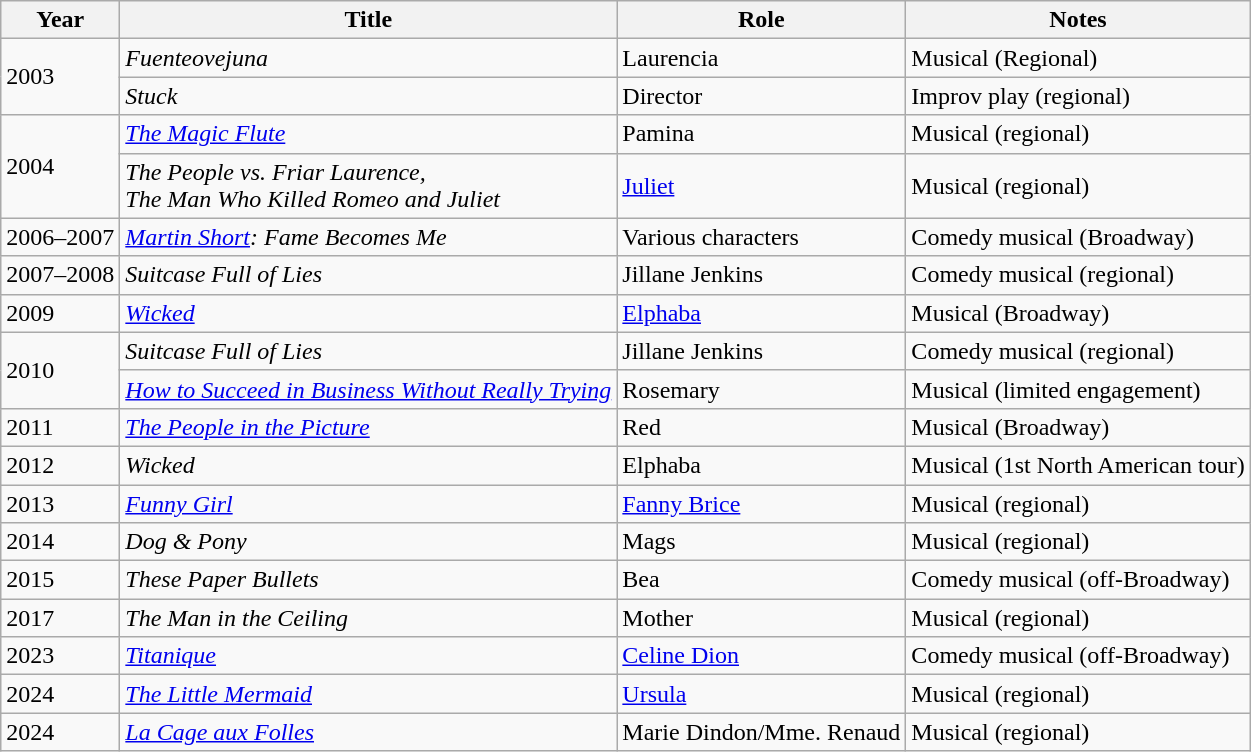<table class="wikitable">
<tr>
<th>Year</th>
<th>Title</th>
<th>Role</th>
<th>Notes</th>
</tr>
<tr>
<td rowspan="2">2003</td>
<td><em>Fuenteovejuna</em></td>
<td>Laurencia</td>
<td>Musical (Regional)</td>
</tr>
<tr>
<td><em>Stuck</em></td>
<td>Director</td>
<td>Improv play (regional)</td>
</tr>
<tr>
<td rowspan="2">2004</td>
<td><em><a href='#'>The Magic Flute</a></em></td>
<td>Pamina</td>
<td>Musical (regional)</td>
</tr>
<tr>
<td><em>The People vs. Friar Laurence,<br>The Man Who Killed Romeo and Juliet</em></td>
<td><a href='#'>Juliet</a></td>
<td>Musical (regional)</td>
</tr>
<tr>
<td rowspan="1">2006–2007</td>
<td><em><a href='#'>Martin Short</a>: Fame Becomes Me</em></td>
<td>Various characters</td>
<td>Comedy musical (Broadway)</td>
</tr>
<tr>
<td rowspan="1">2007–2008</td>
<td><em>Suitcase Full of Lies</em></td>
<td>Jillane Jenkins</td>
<td>Comedy musical (regional)</td>
</tr>
<tr>
<td rowspan="1">2009</td>
<td><em><a href='#'>Wicked</a></em></td>
<td><a href='#'>Elphaba</a></td>
<td>Musical (Broadway)</td>
</tr>
<tr>
<td rowspan="2">2010</td>
<td><em>Suitcase Full of Lies</em></td>
<td>Jillane Jenkins</td>
<td>Comedy musical (regional)</td>
</tr>
<tr>
<td><em><a href='#'>How to Succeed in Business Without Really Trying</a></em></td>
<td>Rosemary</td>
<td>Musical (limited engagement)</td>
</tr>
<tr>
<td rowspan="1">2011</td>
<td><em><a href='#'>The People in the Picture</a></em></td>
<td>Red</td>
<td>Musical (Broadway)</td>
</tr>
<tr>
<td rowspan="1">2012</td>
<td><em>Wicked</em></td>
<td>Elphaba</td>
<td>Musical (1st North American tour)</td>
</tr>
<tr>
<td rowspan="1">2013</td>
<td><em><a href='#'>Funny Girl</a></em></td>
<td><a href='#'>Fanny Brice</a></td>
<td>Musical (regional)</td>
</tr>
<tr>
<td rowspan="1">2014</td>
<td><em>Dog & Pony</em></td>
<td>Mags</td>
<td>Musical (regional)</td>
</tr>
<tr>
<td rowspan="1">2015</td>
<td><em>These Paper Bullets</em></td>
<td>Bea</td>
<td>Comedy musical (off-Broadway)</td>
</tr>
<tr>
<td>2017</td>
<td><em>The Man in the Ceiling</em></td>
<td>Mother</td>
<td>Musical (regional)</td>
</tr>
<tr>
<td>2023</td>
<td><em><a href='#'>Titanique</a></em></td>
<td><a href='#'>Celine Dion</a></td>
<td>Comedy musical (off-Broadway)</td>
</tr>
<tr>
<td>2024</td>
<td><em><a href='#'>The Little Mermaid</a></em></td>
<td><a href='#'>Ursula</a></td>
<td>Musical (regional)</td>
</tr>
<tr>
<td>2024</td>
<td><em><a href='#'>La Cage aux Folles</a></em></td>
<td>Marie Dindon/Mme. Renaud</td>
<td>Musical (regional)</td>
</tr>
</table>
